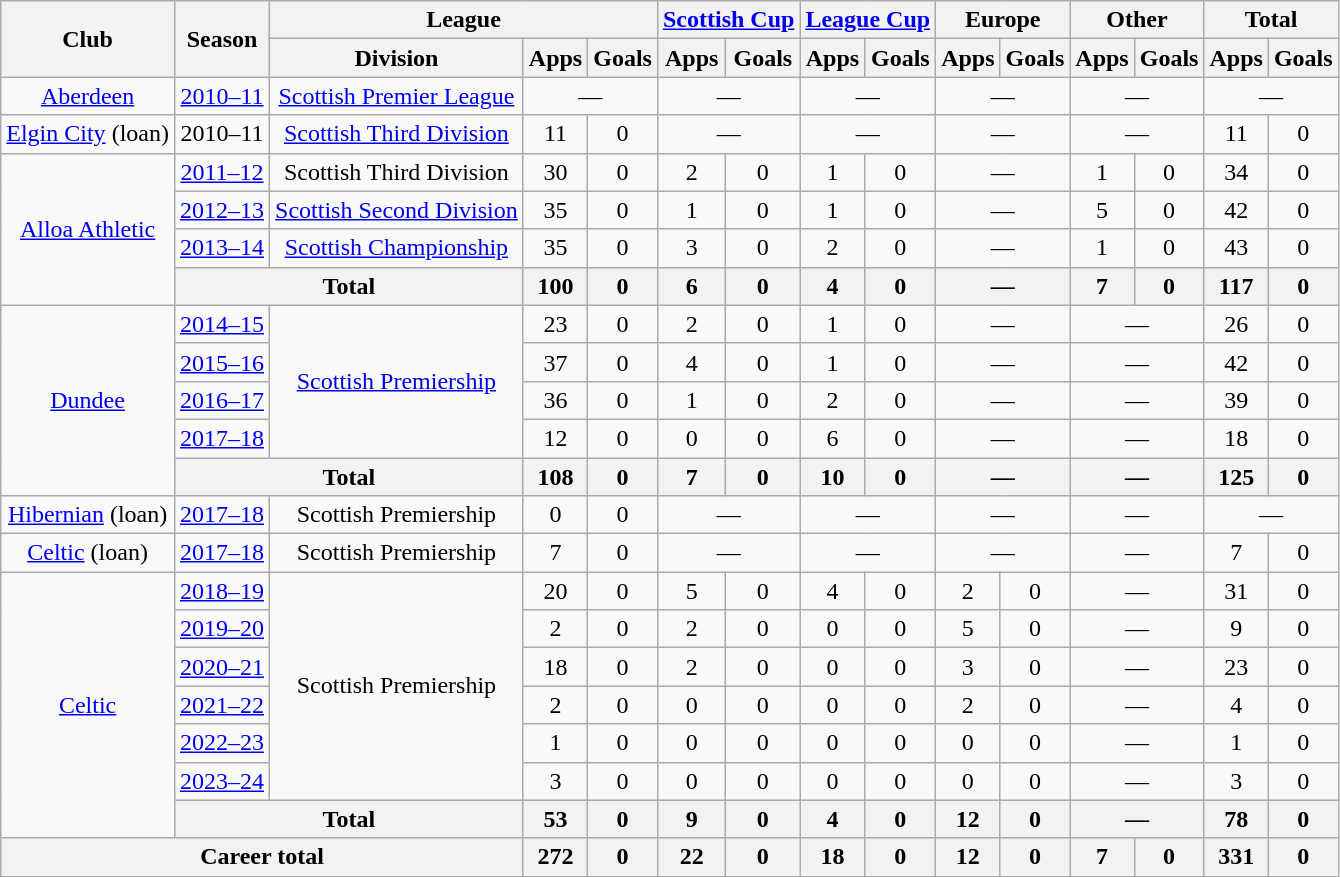<table class="wikitable" style="text-align:center">
<tr>
<th rowspan="2">Club</th>
<th rowspan="2">Season</th>
<th colspan="3">League</th>
<th colspan="2"><a href='#'>Scottish Cup</a></th>
<th colspan="2"><a href='#'>League Cup</a></th>
<th colspan="2">Europe</th>
<th colspan="2">Other</th>
<th colspan="2">Total</th>
</tr>
<tr>
<th>Division</th>
<th>Apps</th>
<th>Goals</th>
<th>Apps</th>
<th>Goals</th>
<th>Apps</th>
<th>Goals</th>
<th>Apps</th>
<th>Goals</th>
<th>Apps</th>
<th>Goals</th>
<th>Apps</th>
<th>Goals</th>
</tr>
<tr>
<td><a href='#'>Aberdeen</a></td>
<td><a href='#'>2010–11</a></td>
<td><a href='#'>Scottish Premier League</a></td>
<td colspan="2">—</td>
<td colspan="2">—</td>
<td colspan="2">—</td>
<td colspan="2">—</td>
<td colspan="2">—</td>
<td colspan="2">—</td>
</tr>
<tr>
<td><a href='#'>Elgin City</a> (loan)</td>
<td>2010–11</td>
<td><a href='#'>Scottish Third Division</a></td>
<td>11</td>
<td>0</td>
<td colspan="2">—</td>
<td colspan="2">—</td>
<td colspan="2">—</td>
<td colspan="2">—</td>
<td>11</td>
<td>0</td>
</tr>
<tr>
<td rowspan="4"><a href='#'>Alloa Athletic</a></td>
<td><a href='#'>2011–12</a></td>
<td>Scottish Third Division</td>
<td>30</td>
<td>0</td>
<td>2</td>
<td>0</td>
<td>1</td>
<td>0</td>
<td colspan="2">—</td>
<td>1</td>
<td>0</td>
<td>34</td>
<td>0</td>
</tr>
<tr>
<td><a href='#'>2012–13</a></td>
<td><a href='#'>Scottish Second Division</a></td>
<td>35</td>
<td>0</td>
<td>1</td>
<td>0</td>
<td>1</td>
<td>0</td>
<td colspan="2">—</td>
<td>5</td>
<td>0</td>
<td>42</td>
<td>0</td>
</tr>
<tr>
<td><a href='#'>2013–14</a></td>
<td><a href='#'>Scottish Championship</a></td>
<td>35</td>
<td>0</td>
<td>3</td>
<td>0</td>
<td>2</td>
<td>0</td>
<td colspan="2">—</td>
<td>1</td>
<td>0</td>
<td>43</td>
<td>0</td>
</tr>
<tr>
<th colspan="2">Total</th>
<th>100</th>
<th>0</th>
<th>6</th>
<th>0</th>
<th>4</th>
<th>0</th>
<th colspan="2">—</th>
<th>7</th>
<th>0</th>
<th>117</th>
<th>0</th>
</tr>
<tr>
<td rowspan="5"><a href='#'>Dundee</a></td>
<td><a href='#'>2014–15</a></td>
<td rowspan="4"><a href='#'>Scottish Premiership</a></td>
<td>23</td>
<td>0</td>
<td>2</td>
<td>0</td>
<td>1</td>
<td>0</td>
<td colspan="2">—</td>
<td colspan="2">—</td>
<td>26</td>
<td>0</td>
</tr>
<tr>
<td><a href='#'>2015–16</a></td>
<td>37</td>
<td>0</td>
<td>4</td>
<td>0</td>
<td>1</td>
<td>0</td>
<td colspan="2">—</td>
<td colspan="2">—</td>
<td>42</td>
<td>0</td>
</tr>
<tr>
<td><a href='#'>2016–17</a></td>
<td>36</td>
<td>0</td>
<td>1</td>
<td>0</td>
<td>2</td>
<td>0</td>
<td colspan="2">—</td>
<td colspan="2">—</td>
<td>39</td>
<td>0</td>
</tr>
<tr>
<td><a href='#'>2017–18</a></td>
<td>12</td>
<td>0</td>
<td>0</td>
<td>0</td>
<td>6</td>
<td>0</td>
<td colspan="2">—</td>
<td colspan="2">—</td>
<td>18</td>
<td>0</td>
</tr>
<tr>
<th colspan="2">Total</th>
<th>108</th>
<th>0</th>
<th>7</th>
<th>0</th>
<th>10</th>
<th>0</th>
<th colspan="2">—</th>
<th colspan="2">—</th>
<th>125</th>
<th>0</th>
</tr>
<tr>
<td><a href='#'>Hibernian</a> (loan)</td>
<td><a href='#'>2017–18</a></td>
<td>Scottish Premiership</td>
<td>0</td>
<td>0</td>
<td colspan="2">—</td>
<td colspan="2">—</td>
<td colspan="2">—</td>
<td colspan="2">—</td>
<td colspan="2">—</td>
</tr>
<tr>
<td><a href='#'>Celtic</a> (loan)</td>
<td><a href='#'>2017–18</a></td>
<td>Scottish Premiership</td>
<td>7</td>
<td>0</td>
<td colspan="2">—</td>
<td colspan="2">—</td>
<td colspan="2">—</td>
<td colspan="2">—</td>
<td>7</td>
<td>0</td>
</tr>
<tr>
<td rowspan="7"><a href='#'>Celtic</a></td>
<td><a href='#'>2018–19</a></td>
<td rowspan="6">Scottish Premiership</td>
<td>20</td>
<td>0</td>
<td>5</td>
<td>0</td>
<td>4</td>
<td>0</td>
<td>2</td>
<td>0</td>
<td colspan="2">—</td>
<td>31</td>
<td>0</td>
</tr>
<tr>
<td><a href='#'>2019–20</a></td>
<td>2</td>
<td>0</td>
<td>2</td>
<td>0</td>
<td>0</td>
<td>0</td>
<td>5</td>
<td>0</td>
<td colspan="2">—</td>
<td>9</td>
<td>0</td>
</tr>
<tr>
<td><a href='#'>2020–21</a></td>
<td>18</td>
<td>0</td>
<td>2</td>
<td>0</td>
<td>0</td>
<td>0</td>
<td>3</td>
<td>0</td>
<td colspan="2">—</td>
<td>23</td>
<td>0</td>
</tr>
<tr>
<td><a href='#'>2021–22</a></td>
<td>2</td>
<td>0</td>
<td>0</td>
<td>0</td>
<td>0</td>
<td>0</td>
<td>2</td>
<td>0</td>
<td colspan="2">—</td>
<td>4</td>
<td>0</td>
</tr>
<tr>
<td><a href='#'>2022–23</a></td>
<td>1</td>
<td>0</td>
<td>0</td>
<td>0</td>
<td>0</td>
<td>0</td>
<td>0</td>
<td>0</td>
<td colspan="2">—</td>
<td>1</td>
<td>0</td>
</tr>
<tr>
<td><a href='#'>2023–24</a></td>
<td>3</td>
<td>0</td>
<td>0</td>
<td>0</td>
<td>0</td>
<td>0</td>
<td>0</td>
<td>0</td>
<td colspan="2">—</td>
<td>3</td>
<td>0</td>
</tr>
<tr>
<th colspan="2">Total</th>
<th>53</th>
<th>0</th>
<th>9</th>
<th>0</th>
<th>4</th>
<th>0</th>
<th>12</th>
<th>0</th>
<th colspan="2">—</th>
<th>78</th>
<th>0</th>
</tr>
<tr>
<th colspan="3">Career total</th>
<th>272</th>
<th>0</th>
<th>22</th>
<th>0</th>
<th>18</th>
<th>0</th>
<th>12</th>
<th>0</th>
<th>7</th>
<th>0</th>
<th>331</th>
<th>0</th>
</tr>
</table>
